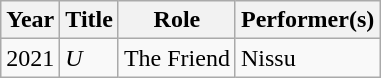<table class="wikitable sortable">
<tr>
<th>Year</th>
<th>Title</th>
<th>Role</th>
<th>Performer(s)</th>
</tr>
<tr>
<td>2021</td>
<td><em>U</em></td>
<td>The Friend</td>
<td>Nissu</td>
</tr>
</table>
